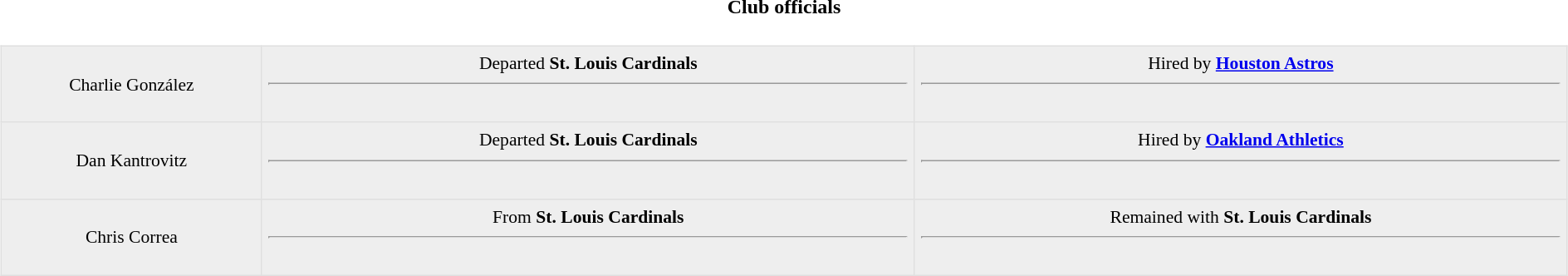<table class="toccolours collapsible collapsed" style="width:100%; background:inherit">
<tr>
<th>Club officials</th>
</tr>
<tr>
<td><br><table border=1 style="border-collapse:collapse; font-size:90%; text-align: center; width: 100%" bordercolor="#DFDFDF"  cellpadding="5">
<tr bgcolor="#eeeeee">
<td style="width:12%">Charlie González</td>
<td style="width:30%" valign="top">Departed <strong>St. Louis Cardinals</strong><hr><br></td>
<td style="width:30%" valign="top">Hired by <strong><a href='#'>Houston Astros</a></strong><hr><br></td>
</tr>
<tr bgcolor="#eeeeee">
<td>Dan Kantrovitz</td>
<td valign="top">Departed <strong>St. Louis Cardinals</strong><hr><br></td>
<td valign="top">Hired by <strong><a href='#'>Oakland Athletics</a></strong><hr><br></td>
</tr>
<tr bgcolor="#eeeeee">
<td>Chris Correa</td>
<td valign="top">From <strong>St. Louis Cardinals</strong><hr><br></td>
<td valign="top">Remained with <strong>St. Louis Cardinals</strong><hr><br></td>
</tr>
</table>
</td>
</tr>
</table>
